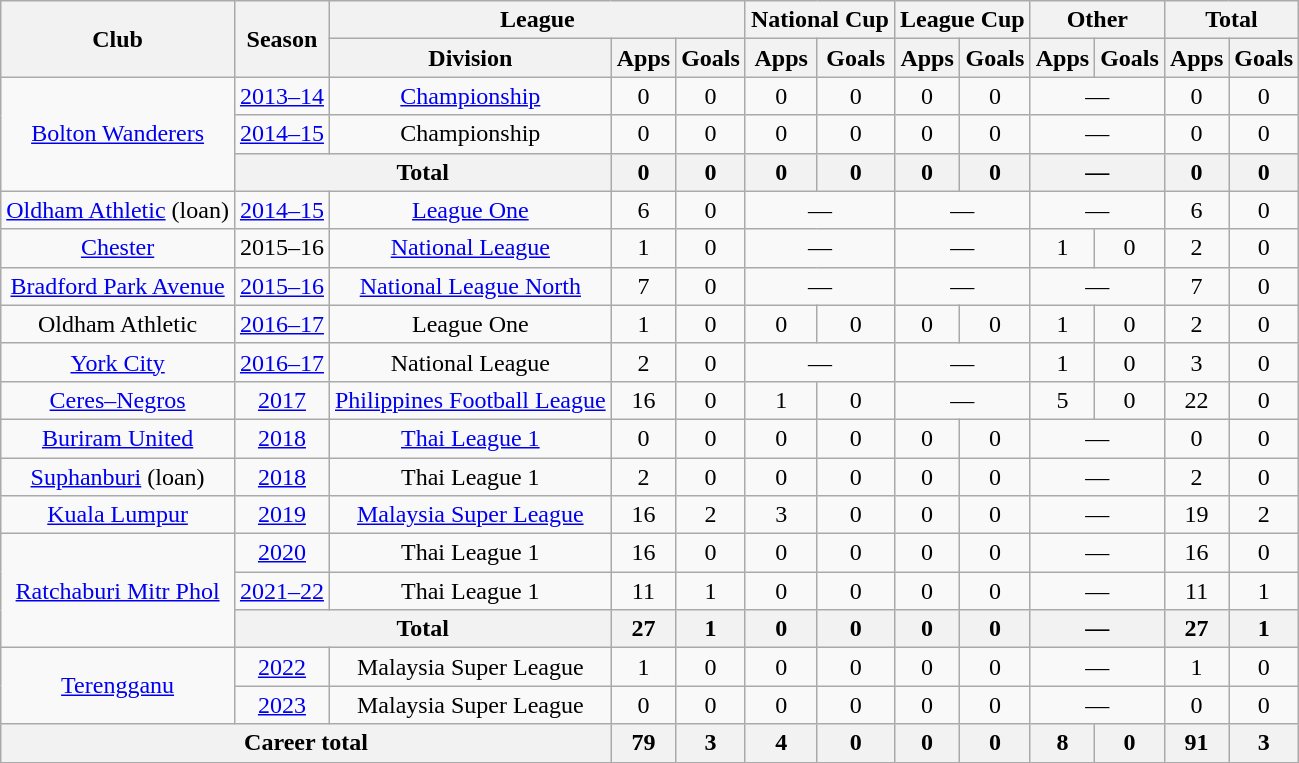<table class=wikitable style=text-align:center>
<tr>
<th rowspan=2>Club</th>
<th rowspan=2>Season</th>
<th colspan=3>League</th>
<th colspan=2>National Cup</th>
<th colspan=2>League Cup</th>
<th colspan=2>Other</th>
<th colspan=2>Total</th>
</tr>
<tr>
<th>Division</th>
<th>Apps</th>
<th>Goals</th>
<th>Apps</th>
<th>Goals</th>
<th>Apps</th>
<th>Goals</th>
<th>Apps</th>
<th>Goals</th>
<th>Apps</th>
<th>Goals</th>
</tr>
<tr>
<td rowspan=3><a href='#'>Bolton Wanderers</a></td>
<td><a href='#'>2013–14</a></td>
<td><a href='#'>Championship</a></td>
<td>0</td>
<td>0</td>
<td>0</td>
<td>0</td>
<td>0</td>
<td>0</td>
<td colspan=2>—</td>
<td>0</td>
<td>0</td>
</tr>
<tr>
<td><a href='#'>2014–15</a></td>
<td>Championship</td>
<td>0</td>
<td>0</td>
<td>0</td>
<td>0</td>
<td>0</td>
<td>0</td>
<td colspan=2>—</td>
<td>0</td>
<td>0</td>
</tr>
<tr>
<th colspan=2>Total</th>
<th>0</th>
<th>0</th>
<th>0</th>
<th>0</th>
<th>0</th>
<th>0</th>
<th colspan=2>—</th>
<th>0</th>
<th>0</th>
</tr>
<tr>
<td><a href='#'>Oldham Athletic</a> (loan)</td>
<td><a href='#'>2014–15</a></td>
<td><a href='#'>League One</a></td>
<td>6</td>
<td>0</td>
<td colspan=2>—</td>
<td colspan=2>—</td>
<td colspan=2>—</td>
<td>6</td>
<td>0</td>
</tr>
<tr>
<td><a href='#'>Chester</a></td>
<td>2015–16</td>
<td><a href='#'>National League</a></td>
<td>1</td>
<td>0</td>
<td colspan=2>—</td>
<td colspan=2>—</td>
<td>1</td>
<td>0</td>
<td>2</td>
<td>0</td>
</tr>
<tr>
<td><a href='#'>Bradford Park Avenue</a></td>
<td><a href='#'>2015–16</a></td>
<td><a href='#'>National League North</a></td>
<td>7</td>
<td>0</td>
<td colspan=2>—</td>
<td colspan=2>—</td>
<td colspan=2>—</td>
<td>7</td>
<td>0</td>
</tr>
<tr>
<td>Oldham Athletic</td>
<td><a href='#'>2016–17</a></td>
<td>League One</td>
<td>1</td>
<td>0</td>
<td>0</td>
<td>0</td>
<td>0</td>
<td>0</td>
<td>1</td>
<td>0</td>
<td>2</td>
<td>0</td>
</tr>
<tr>
<td><a href='#'>York City</a></td>
<td><a href='#'>2016–17</a></td>
<td>National League</td>
<td>2</td>
<td>0</td>
<td colspan=2>—</td>
<td colspan=2>—</td>
<td>1</td>
<td>0</td>
<td>3</td>
<td>0</td>
</tr>
<tr>
<td><a href='#'>Ceres–Negros</a></td>
<td><a href='#'>2017</a></td>
<td><a href='#'>Philippines Football League</a></td>
<td>16</td>
<td>0</td>
<td>1</td>
<td>0</td>
<td colspan=2>—</td>
<td>5</td>
<td>0</td>
<td>22</td>
<td>0</td>
</tr>
<tr>
<td><a href='#'>Buriram United</a></td>
<td><a href='#'>2018</a></td>
<td><a href='#'>Thai League 1</a></td>
<td>0</td>
<td>0</td>
<td>0</td>
<td>0</td>
<td>0</td>
<td>0</td>
<td colspan=2>—</td>
<td>0</td>
<td>0</td>
</tr>
<tr>
<td><a href='#'>Suphanburi</a> (loan)</td>
<td><a href='#'>2018</a></td>
<td>Thai League 1</td>
<td>2</td>
<td>0</td>
<td>0</td>
<td>0</td>
<td>0</td>
<td>0</td>
<td colspan=2>—</td>
<td>2</td>
<td>0</td>
</tr>
<tr>
<td><a href='#'>Kuala Lumpur</a></td>
<td><a href='#'>2019</a></td>
<td><a href='#'>Malaysia Super League</a></td>
<td>16</td>
<td>2</td>
<td>3</td>
<td>0</td>
<td>0</td>
<td>0</td>
<td colspan=2>—</td>
<td>19</td>
<td>2</td>
</tr>
<tr>
<td rowspan=3><a href='#'>Ratchaburi Mitr Phol</a></td>
<td><a href='#'>2020</a></td>
<td>Thai League 1</td>
<td>16</td>
<td>0</td>
<td>0</td>
<td>0</td>
<td>0</td>
<td>0</td>
<td colspan=2>—</td>
<td>16</td>
<td>0</td>
</tr>
<tr>
<td><a href='#'>2021–22</a></td>
<td>Thai League 1</td>
<td>11</td>
<td>1</td>
<td>0</td>
<td>0</td>
<td>0</td>
<td>0</td>
<td colspan=2>—</td>
<td>11</td>
<td>1</td>
</tr>
<tr>
<th colspan=2>Total</th>
<th>27</th>
<th>1</th>
<th>0</th>
<th>0</th>
<th>0</th>
<th>0</th>
<th colspan=2>—</th>
<th>27</th>
<th>1</th>
</tr>
<tr>
<td rowspan=2><a href='#'>Terengganu</a></td>
<td><a href='#'>2022</a></td>
<td>Malaysia Super League</td>
<td>1</td>
<td>0</td>
<td>0</td>
<td>0</td>
<td>0</td>
<td>0</td>
<td colspan=2>—</td>
<td>1</td>
<td>0</td>
</tr>
<tr>
<td><a href='#'>2023</a></td>
<td>Malaysia Super League</td>
<td>0</td>
<td>0</td>
<td>0</td>
<td>0</td>
<td>0</td>
<td>0</td>
<td colspan=2>—</td>
<td>0</td>
<td>0</td>
</tr>
<tr>
<th colspan=3>Career total</th>
<th>79</th>
<th>3</th>
<th>4</th>
<th>0</th>
<th>0</th>
<th>0</th>
<th>8</th>
<th>0</th>
<th>91</th>
<th>3</th>
</tr>
</table>
